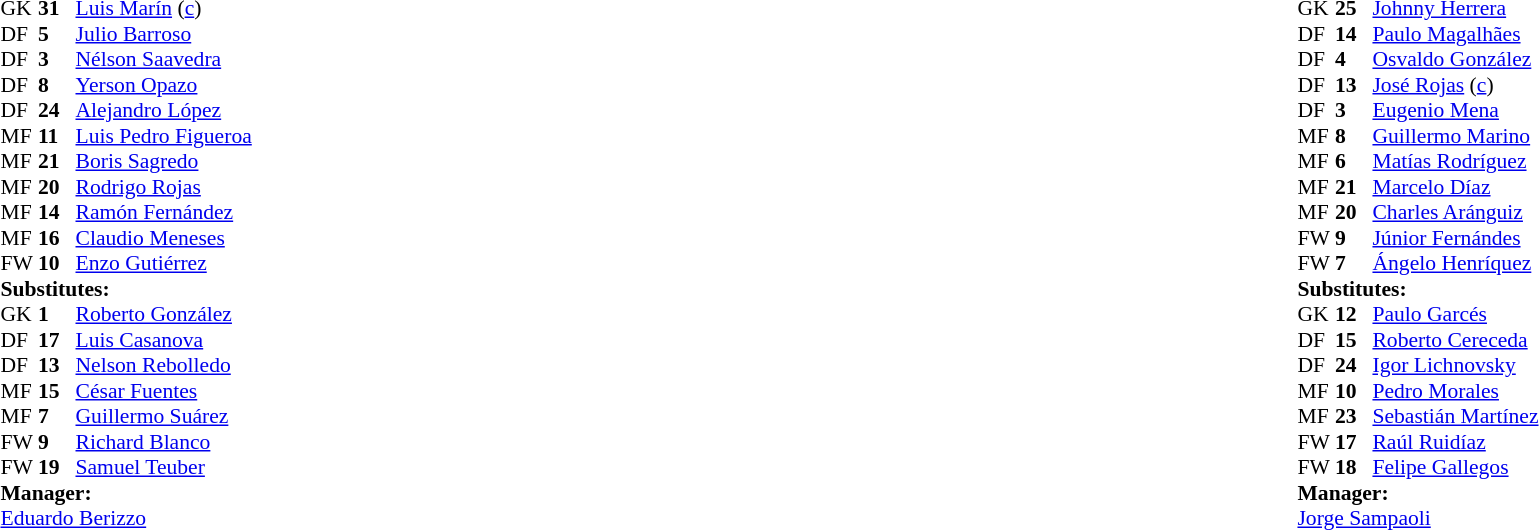<table width="100%">
<tr>
<td valign="top" width="40%"><br><table style="font-size:90%" cellspacing="0" cellpadding="0">
<tr>
<th width=25></th>
<th width=25></th>
</tr>
<tr>
<td>GK</td>
<td><strong>31</strong></td>
<td> <a href='#'>Luis Marín</a> (<a href='#'>c</a>)</td>
</tr>
<tr>
<td>DF</td>
<td><strong>5</strong></td>
<td> <a href='#'>Julio Barroso</a></td>
</tr>
<tr>
<td>DF</td>
<td><strong>3</strong></td>
<td> <a href='#'>Nélson Saavedra</a></td>
</tr>
<tr>
<td>DF</td>
<td><strong>8</strong></td>
<td> <a href='#'>Yerson Opazo</a></td>
</tr>
<tr>
<td>DF</td>
<td><strong>24</strong></td>
<td> <a href='#'>Alejandro López</a></td>
</tr>
<tr>
<td>MF</td>
<td><strong>11</strong></td>
<td> <a href='#'>Luis Pedro Figueroa</a></td>
<td></td>
<td></td>
</tr>
<tr>
<td>MF</td>
<td><strong>21</strong></td>
<td> <a href='#'>Boris Sagredo</a></td>
<td></td>
<td></td>
</tr>
<tr>
<td>MF</td>
<td><strong>20</strong></td>
<td> <a href='#'>Rodrigo Rojas</a></td>
</tr>
<tr>
<td>MF</td>
<td><strong>14</strong></td>
<td> <a href='#'>Ramón Fernández</a></td>
<td></td>
<td></td>
</tr>
<tr>
<td>MF</td>
<td><strong>16</strong></td>
<td> <a href='#'>Claudio Meneses</a></td>
</tr>
<tr>
<td>FW</td>
<td><strong>10</strong></td>
<td> <a href='#'>Enzo Gutiérrez</a></td>
</tr>
<tr>
<td colspan=3><strong>Substitutes:</strong></td>
</tr>
<tr>
<td>GK</td>
<td><strong>1</strong></td>
<td> <a href='#'>Roberto González</a></td>
</tr>
<tr>
<td>DF</td>
<td><strong>17</strong></td>
<td> <a href='#'>Luis Casanova</a></td>
</tr>
<tr>
<td>DF</td>
<td><strong>13</strong></td>
<td> <a href='#'>Nelson Rebolledo</a></td>
<td></td>
<td></td>
</tr>
<tr>
<td>MF</td>
<td><strong>15</strong></td>
<td> <a href='#'>César Fuentes</a></td>
<td></td>
<td></td>
</tr>
<tr>
<td>MF</td>
<td><strong>7</strong></td>
<td> <a href='#'>Guillermo Suárez</a></td>
<td></td>
<td></td>
</tr>
<tr>
<td>FW</td>
<td><strong>9</strong></td>
<td> <a href='#'>Richard Blanco</a></td>
</tr>
<tr>
<td>FW</td>
<td><strong>19</strong></td>
<td> <a href='#'>Samuel Teuber</a></td>
</tr>
<tr>
<td colspan=3><strong>Manager:</strong></td>
</tr>
<tr>
<td colspan=3> <a href='#'>Eduardo Berizzo</a></td>
</tr>
</table>
</td>
<td valign="top"></td>
<td valign="top" width="50%"><br><table style="font-size:90%;margin:auto" cellspacing="0" cellpadding="0">
<tr>
<th width=25></th>
<th width=25></th>
</tr>
<tr>
<td>GK</td>
<td><strong>25</strong></td>
<td> <a href='#'>Johnny Herrera</a></td>
</tr>
<tr>
<td>DF</td>
<td><strong>14</strong></td>
<td> <a href='#'>Paulo Magalhães</a></td>
</tr>
<tr>
<td>DF</td>
<td><strong>4</strong></td>
<td> <a href='#'>Osvaldo González</a></td>
</tr>
<tr>
<td>DF</td>
<td><strong>13</strong></td>
<td> <a href='#'>José Rojas</a> (<a href='#'>c</a>)</td>
</tr>
<tr>
<td>DF</td>
<td><strong>3</strong></td>
<td> <a href='#'>Eugenio Mena</a></td>
</tr>
<tr>
<td>MF</td>
<td><strong>8</strong></td>
<td> <a href='#'>Guillermo Marino</a></td>
<td></td>
</tr>
<tr>
<td>MF</td>
<td><strong>6</strong></td>
<td> <a href='#'>Matías Rodríguez</a></td>
</tr>
<tr>
<td>MF</td>
<td><strong>21</strong></td>
<td> <a href='#'>Marcelo Díaz</a></td>
</tr>
<tr>
<td>MF</td>
<td><strong>20</strong></td>
<td> <a href='#'>Charles Aránguiz</a></td>
</tr>
<tr>
<td>FW</td>
<td><strong>9</strong></td>
<td> <a href='#'>Júnior Fernándes</a></td>
</tr>
<tr>
<td>FW</td>
<td><strong>7</strong></td>
<td> <a href='#'>Ángelo Henríquez</a></td>
<td></td>
<td></td>
</tr>
<tr>
<td colspan=3><strong>Substitutes:</strong></td>
</tr>
<tr>
<td>GK</td>
<td><strong>12</strong></td>
<td> <a href='#'>Paulo Garcés</a></td>
</tr>
<tr>
<td>DF</td>
<td><strong>15</strong></td>
<td> <a href='#'>Roberto Cereceda</a></td>
</tr>
<tr>
<td>DF</td>
<td><strong>24</strong></td>
<td> <a href='#'>Igor Lichnovsky</a></td>
</tr>
<tr>
<td>MF</td>
<td><strong>10</strong></td>
<td> <a href='#'>Pedro Morales</a></td>
</tr>
<tr>
<td>MF</td>
<td><strong>23</strong></td>
<td> <a href='#'>Sebastián Martínez</a></td>
</tr>
<tr>
<td>FW</td>
<td><strong>17</strong></td>
<td> <a href='#'>Raúl Ruidíaz</a></td>
</tr>
<tr>
<td>FW</td>
<td><strong>18</strong></td>
<td> <a href='#'>Felipe Gallegos</a></td>
<td></td>
<td></td>
</tr>
<tr>
<td colspan=3><strong>Manager:</strong></td>
</tr>
<tr>
<td colspan=3> <a href='#'>Jorge Sampaoli</a></td>
</tr>
</table>
</td>
</tr>
</table>
